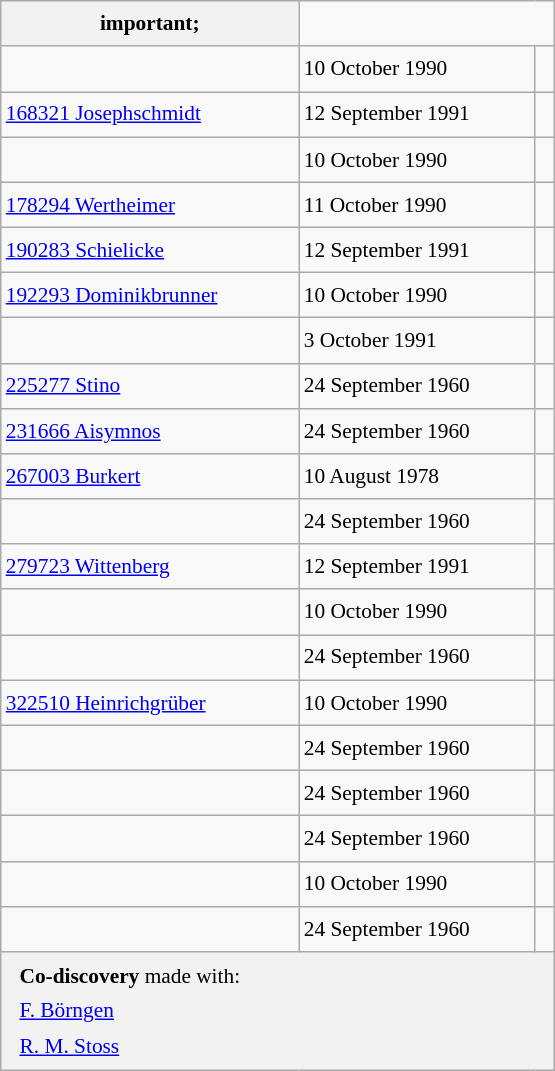<table class="wikitable" style="font-size: 89%; float: left; width: 26em; margin-right: 1em; line-height: 1.65em">
<tr>
<th>important;</th>
</tr>
<tr>
<td></td>
<td>10 October 1990</td>
<td> </td>
</tr>
<tr>
<td><a href='#'>168321 Josephschmidt</a></td>
<td>12 September 1991</td>
<td> </td>
</tr>
<tr>
<td></td>
<td>10 October 1990</td>
<td> </td>
</tr>
<tr>
<td><a href='#'>178294 Wertheimer</a></td>
<td>11 October 1990</td>
<td> </td>
</tr>
<tr>
<td><a href='#'>190283 Schielicke</a></td>
<td>12 September 1991</td>
<td> </td>
</tr>
<tr>
<td><a href='#'>192293 Dominikbrunner</a></td>
<td>10 October 1990</td>
<td> </td>
</tr>
<tr>
<td></td>
<td>3 October 1991</td>
<td> </td>
</tr>
<tr>
<td><a href='#'>225277 Stino</a></td>
<td>24 September 1960</td>
<td> </td>
</tr>
<tr>
<td><a href='#'>231666 Aisymnos</a></td>
<td>24 September 1960</td>
<td> </td>
</tr>
<tr>
<td><a href='#'>267003 Burkert</a></td>
<td>10 August 1978</td>
<td></td>
</tr>
<tr>
<td></td>
<td>24 September 1960</td>
<td> </td>
</tr>
<tr>
<td><a href='#'>279723 Wittenberg</a></td>
<td>12 September 1991</td>
<td> </td>
</tr>
<tr>
<td></td>
<td>10 October 1990</td>
<td> </td>
</tr>
<tr>
<td></td>
<td>24 September 1960</td>
<td> </td>
</tr>
<tr>
<td><a href='#'>322510 Heinrichgrüber</a></td>
<td>10 October 1990</td>
<td> </td>
</tr>
<tr>
<td></td>
<td>24 September 1960</td>
<td> </td>
</tr>
<tr>
<td></td>
<td>24 September 1960</td>
<td> </td>
</tr>
<tr>
<td></td>
<td>24 September 1960</td>
<td> </td>
</tr>
<tr>
<td></td>
<td>10 October 1990</td>
<td> </td>
</tr>
<tr>
<td></td>
<td>24 September 1960</td>
<td> </td>
</tr>
<tr>
<th colspan=3 style="font-weight: normal; text-align: left; padding: 4px 12px;"><strong>Co-discovery</strong> made with:<br> <a href='#'>F. Börngen</a><br> <a href='#'>R. M. Stoss</a></th>
</tr>
</table>
